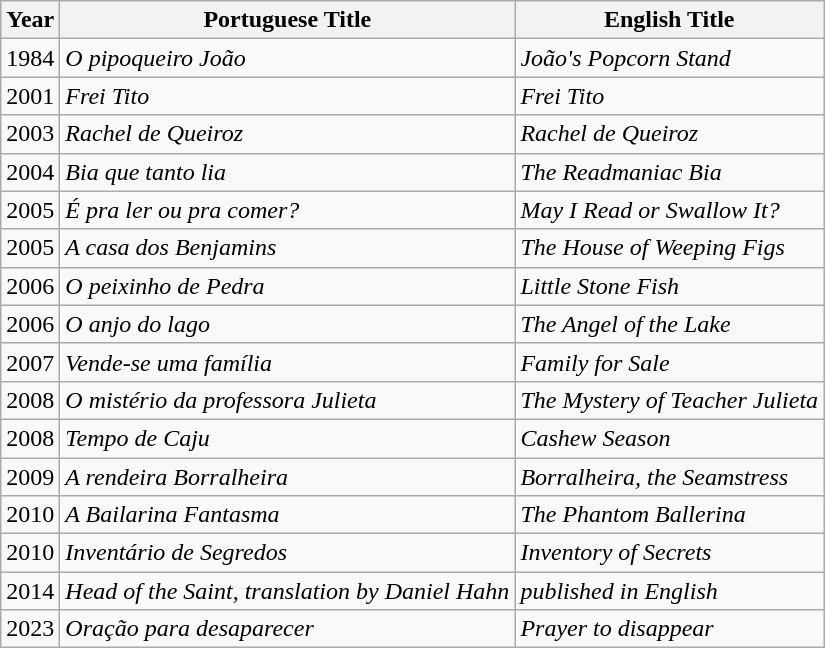<table class="wikitable">
<tr>
<th>Year</th>
<th>Portuguese Title</th>
<th>English Title</th>
</tr>
<tr>
<td>1984</td>
<td><em>O pipoqueiro João</em></td>
<td><em>João's Popcorn Stand</em></td>
</tr>
<tr>
<td>2001</td>
<td><em>Frei Tito</em></td>
<td><em>Frei Tito</em></td>
</tr>
<tr>
<td>2003</td>
<td><em>Rachel de Queiroz</em></td>
<td><em>Rachel de Queiroz</em></td>
</tr>
<tr>
<td>2004</td>
<td><em>Bia que tanto lia</em></td>
<td><em>The Readmaniac Bia</em></td>
</tr>
<tr>
<td>2005</td>
<td><em>É pra ler ou pra comer?</em></td>
<td><em>May I Read or Swallow It?</em></td>
</tr>
<tr>
<td>2005</td>
<td><em>A casa dos Benjamins</em></td>
<td><em>The House of Weeping Figs</em></td>
</tr>
<tr>
<td>2006</td>
<td><em>O peixinho de Pedra</em></td>
<td><em>Little Stone Fish</em></td>
</tr>
<tr>
<td>2006</td>
<td><em>O anjo do lago</em></td>
<td><em>The Angel of the Lake</em></td>
</tr>
<tr>
<td>2007</td>
<td><em>Vende-se uma família</em></td>
<td><em>Family for Sale</em></td>
</tr>
<tr>
<td>2008</td>
<td><em>O mistério da professora Julieta</em></td>
<td><em>The Mystery of Teacher Julieta</em></td>
</tr>
<tr>
<td>2008</td>
<td><em>Tempo de Caju</em></td>
<td><em>Cashew Season</em></td>
</tr>
<tr>
<td>2009</td>
<td><em>A rendeira Borralheira</em></td>
<td><em>Borralheira, the Seamstress</em></td>
</tr>
<tr>
<td>2010</td>
<td><em>A Bailarina Fantasma</em></td>
<td><em>The Phantom Ballerina</em></td>
</tr>
<tr>
<td>2010</td>
<td><em>Inventário de Segredos</em></td>
<td><em>Inventory of Secrets</em></td>
</tr>
<tr>
<td>2014</td>
<td><em>Head of the Saint, translation by Daniel Hahn</em></td>
<td><em>published in English</em></td>
</tr>
<tr>
<td>2023</td>
<td><em>Oração para desaparecer</em></td>
<td><em>Prayer to disappear</em></td>
</tr>
</table>
